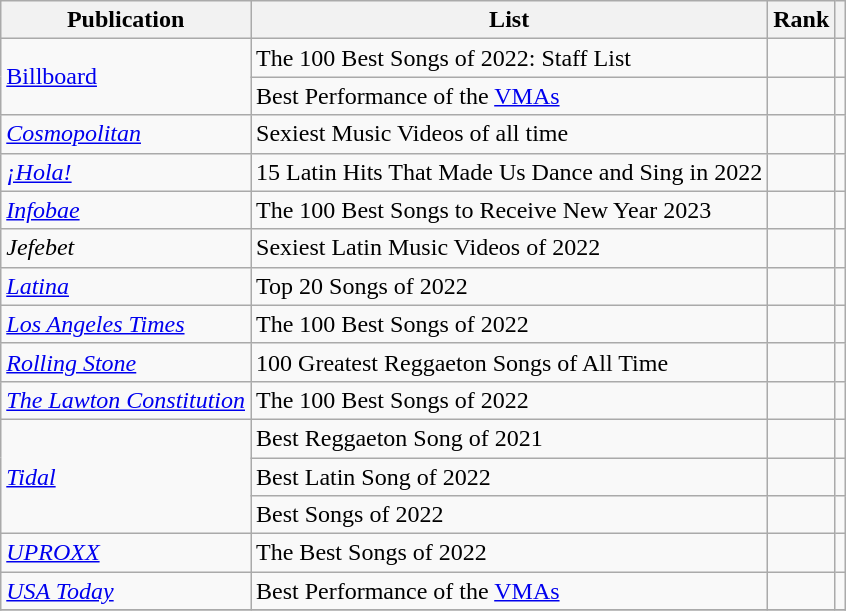<table class="sortable wikitable">
<tr>
<th>Publication</th>
<th>List</th>
<th>Rank</th>
<th class="unsortable"></th>
</tr>
<tr>
<td rowspan="2"><em><a href='#'></em>Billboard<em></a></em></td>
<td>The 100 Best Songs of 2022: Staff List</td>
<td></td>
<td></td>
</tr>
<tr>
<td>Best Performance of the <a href='#'>VMAs</a></td>
<td></td>
<td></td>
</tr>
<tr>
<td><em><a href='#'>Cosmopolitan</a></em></td>
<td>Sexiest Music Videos of all time</td>
<td></td>
<td></td>
</tr>
<tr>
<td><em><a href='#'>¡Hola!</a></em></td>
<td>15 Latin Hits That Made Us Dance and Sing in 2022</td>
<td></td>
<td></td>
</tr>
<tr>
<td><em><a href='#'>Infobae</a></em></td>
<td>The 100 Best Songs to Receive New Year 2023</td>
<td></td>
<td></td>
</tr>
<tr>
<td><em>Jefebet</em></td>
<td>Sexiest Latin Music Videos of 2022</td>
<td></td>
<td></td>
</tr>
<tr>
<td><a href='#'><em>Latina</em></a></td>
<td>Top 20 Songs of 2022</td>
<td></td>
<td></td>
</tr>
<tr>
<td><em><a href='#'>Los Angeles Times</a></em></td>
<td>The 100 Best Songs of 2022</td>
<td></td>
<td></td>
</tr>
<tr>
<td><em><a href='#'>Rolling Stone</a></em></td>
<td>100 Greatest Reggaeton Songs of All Time</td>
<td></td>
<td></td>
</tr>
<tr>
<td><a href='#'><em>The Lawton Constitution</em></a></td>
<td>The 100 Best Songs of 2022</td>
<td></td>
<td></td>
</tr>
<tr>
<td rowspan="3"><em><a href='#'>Tidal</a></em></td>
<td>Best Reggaeton Song of 2021</td>
<td></td>
<td></td>
</tr>
<tr>
<td>Best Latin Song of 2022</td>
<td></td>
<td></td>
</tr>
<tr>
<td>Best Songs of 2022</td>
<td></td>
<td></td>
</tr>
<tr>
<td><em><a href='#'>UPROXX</a></em></td>
<td>The Best Songs of 2022</td>
<td></td>
<td></td>
</tr>
<tr>
<td><em><a href='#'>USA Today</a></em></td>
<td>Best Performance of the <a href='#'>VMAs</a></td>
<td></td>
<td></td>
</tr>
<tr>
</tr>
</table>
